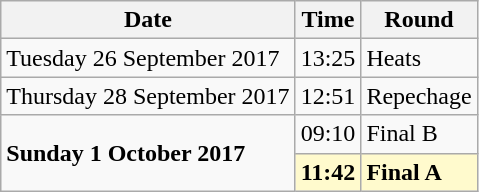<table class="wikitable">
<tr>
<th>Date</th>
<th>Time</th>
<th>Round</th>
</tr>
<tr>
<td>Tuesday 26 September 2017</td>
<td>13:25</td>
<td>Heats</td>
</tr>
<tr>
<td>Thursday 28 September 2017</td>
<td>12:51</td>
<td>Repechage</td>
</tr>
<tr>
<td rowspan=2><strong>Sunday 1 October 2017</strong></td>
<td>09:10</td>
<td>Final B</td>
</tr>
<tr>
<td style=background:lemonchiffon><strong>11:42</strong></td>
<td style=background:lemonchiffon><strong>Final A</strong></td>
</tr>
</table>
